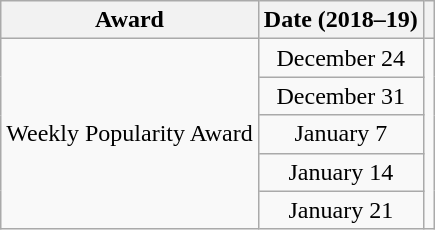<table class="wikitable" style="table-layout: fixed; margin-right:0; text-align:center">
<tr>
<th>Award</th>
<th>Date (2018–19)</th>
<th></th>
</tr>
<tr>
<td rowspan="5">Weekly Popularity Award</td>
<td style="text-align: center;">December 24</td>
<td rowspan="5"></td>
</tr>
<tr>
<td>December 31</td>
</tr>
<tr>
<td>January 7</td>
</tr>
<tr>
<td>January 14</td>
</tr>
<tr>
<td>January 21</td>
</tr>
</table>
